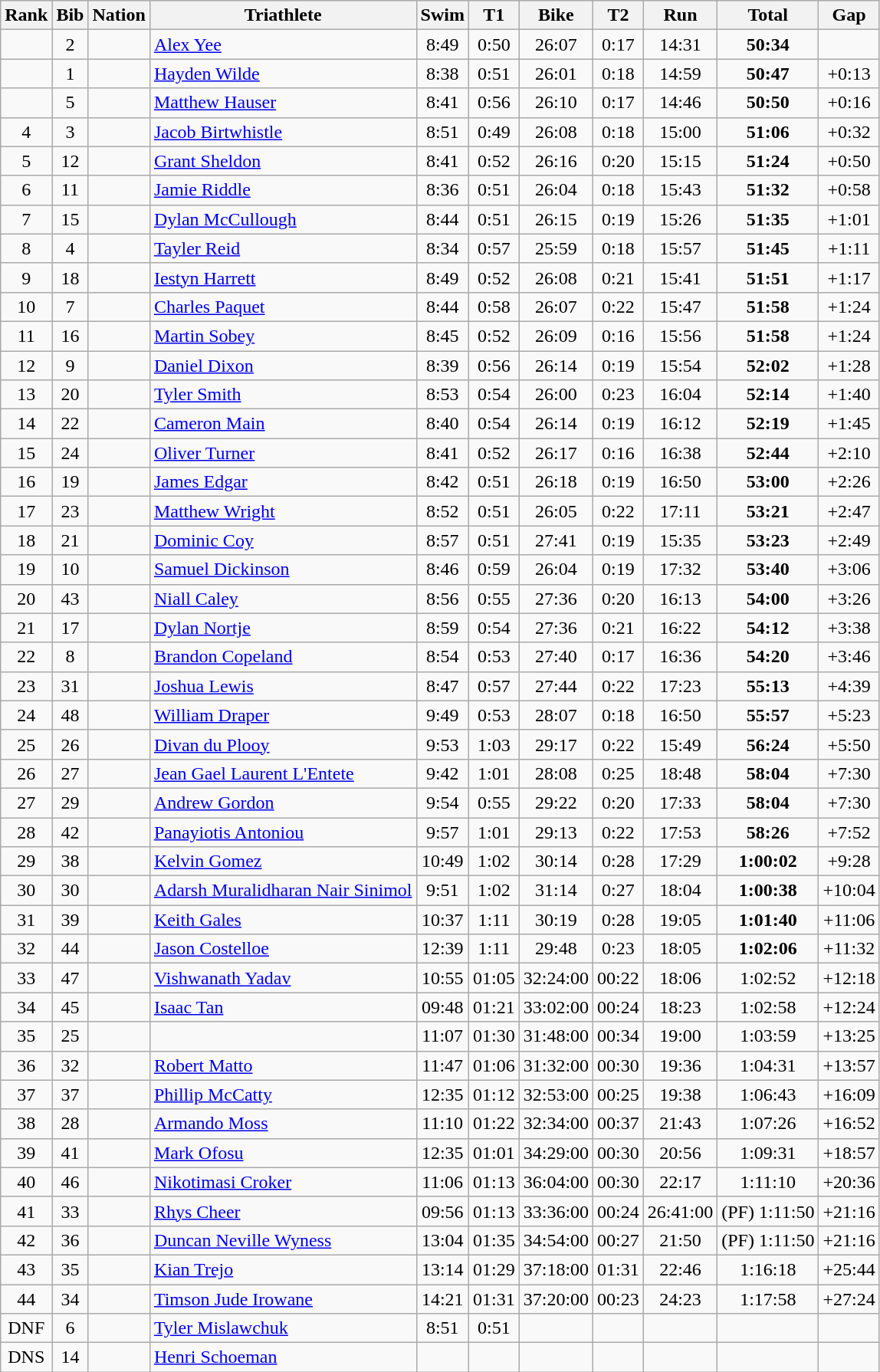<table class="wikitable sortable" style="text-align:center">
<tr>
<th>Rank</th>
<th>Bib</th>
<th>Nation</th>
<th><strong>Triathlete</strong></th>
<th>Swim</th>
<th>T1</th>
<th>Bike</th>
<th>T2</th>
<th>Run</th>
<th>Total</th>
<th>Gap</th>
</tr>
<tr>
<td></td>
<td>2</td>
<td align=left></td>
<td align=left><a href='#'>Alex Yee</a></td>
<td>8:49</td>
<td>0:50</td>
<td>26:07</td>
<td>0:17</td>
<td>14:31</td>
<td><strong>50:34</strong></td>
<td></td>
</tr>
<tr>
<td></td>
<td>1</td>
<td align=left></td>
<td align=left><a href='#'>Hayden Wilde</a></td>
<td>8:38</td>
<td>0:51</td>
<td>26:01</td>
<td>0:18</td>
<td>14:59</td>
<td><strong>50:47</strong></td>
<td>+0:13</td>
</tr>
<tr>
<td></td>
<td>5</td>
<td align=left></td>
<td align=left><a href='#'>Matthew Hauser</a></td>
<td>8:41</td>
<td>0:56</td>
<td>26:10</td>
<td>0:17</td>
<td>14:46</td>
<td><strong>50:50</strong></td>
<td>+0:16</td>
</tr>
<tr>
<td>4</td>
<td>3</td>
<td align=left></td>
<td align=left><a href='#'>Jacob Birtwhistle</a></td>
<td>8:51</td>
<td>0:49</td>
<td>26:08</td>
<td>0:18</td>
<td>15:00</td>
<td><strong>51:06</strong></td>
<td>+0:32</td>
</tr>
<tr>
<td>5</td>
<td>12</td>
<td align=left></td>
<td align=left><a href='#'>Grant Sheldon</a></td>
<td>8:41</td>
<td>0:52</td>
<td>26:16</td>
<td>0:20</td>
<td>15:15</td>
<td><strong>51:24</strong></td>
<td>+0:50</td>
</tr>
<tr>
<td>6</td>
<td>11</td>
<td align=left></td>
<td align=left><a href='#'>Jamie Riddle</a></td>
<td>8:36</td>
<td>0:51</td>
<td>26:04</td>
<td>0:18</td>
<td>15:43</td>
<td><strong>51:32</strong></td>
<td>+0:58</td>
</tr>
<tr>
<td>7</td>
<td>15</td>
<td align=left></td>
<td align=left><a href='#'>Dylan McCullough</a></td>
<td>8:44</td>
<td>0:51</td>
<td>26:15</td>
<td>0:19</td>
<td>15:26</td>
<td><strong>51:35</strong></td>
<td>+1:01</td>
</tr>
<tr>
<td>8</td>
<td>4</td>
<td align=left></td>
<td align=left><a href='#'>Tayler Reid</a></td>
<td>8:34</td>
<td>0:57</td>
<td>25:59</td>
<td>0:18</td>
<td>15:57</td>
<td><strong>51:45</strong></td>
<td>+1:11</td>
</tr>
<tr>
<td>9</td>
<td>18</td>
<td align=left></td>
<td align=left><a href='#'>Iestyn Harrett</a></td>
<td>8:49</td>
<td>0:52</td>
<td>26:08</td>
<td>0:21</td>
<td>15:41</td>
<td><strong>51:51</strong></td>
<td>+1:17</td>
</tr>
<tr>
<td>10</td>
<td>7</td>
<td align=left></td>
<td align=left><a href='#'>Charles Paquet</a></td>
<td>8:44</td>
<td>0:58</td>
<td>26:07</td>
<td>0:22</td>
<td>15:47</td>
<td><strong>51:58</strong></td>
<td>+1:24</td>
</tr>
<tr>
<td>11</td>
<td>16</td>
<td align=left></td>
<td align=left><a href='#'>Martin Sobey</a></td>
<td>8:45</td>
<td>0:52</td>
<td>26:09</td>
<td>0:16</td>
<td>15:56</td>
<td><strong>51:58</strong></td>
<td>+1:24</td>
</tr>
<tr>
<td>12</td>
<td>9</td>
<td align=left></td>
<td align=left><a href='#'>Daniel Dixon</a></td>
<td>8:39</td>
<td>0:56</td>
<td>26:14</td>
<td>0:19</td>
<td>15:54</td>
<td><strong>52:02</strong></td>
<td>+1:28</td>
</tr>
<tr>
<td>13</td>
<td>20</td>
<td align=left></td>
<td align=left><a href='#'>Tyler Smith</a></td>
<td>8:53</td>
<td>0:54</td>
<td>26:00</td>
<td>0:23</td>
<td>16:04</td>
<td><strong>52:14</strong></td>
<td>+1:40</td>
</tr>
<tr>
<td>14</td>
<td>22</td>
<td align=left></td>
<td align=left><a href='#'>Cameron Main</a></td>
<td>8:40</td>
<td>0:54</td>
<td>26:14</td>
<td>0:19</td>
<td>16:12</td>
<td><strong>52:19</strong></td>
<td>+1:45</td>
</tr>
<tr>
<td>15</td>
<td>24</td>
<td align=left></td>
<td align=left><a href='#'>Oliver Turner</a></td>
<td>8:41</td>
<td>0:52</td>
<td>26:17</td>
<td>0:16</td>
<td>16:38</td>
<td><strong>52:44</strong></td>
<td>+2:10</td>
</tr>
<tr>
<td>16</td>
<td>19</td>
<td align=left></td>
<td align=left><a href='#'>James Edgar</a></td>
<td>8:42</td>
<td>0:51</td>
<td>26:18</td>
<td>0:19</td>
<td>16:50</td>
<td><strong>53:00</strong></td>
<td>+2:26</td>
</tr>
<tr>
<td>17</td>
<td>23</td>
<td align=left></td>
<td align=left><a href='#'>Matthew Wright</a></td>
<td>8:52</td>
<td>0:51</td>
<td>26:05</td>
<td>0:22</td>
<td>17:11</td>
<td><strong>53:21</strong></td>
<td>+2:47</td>
</tr>
<tr>
<td>18</td>
<td>21</td>
<td align=left></td>
<td align=left><a href='#'>Dominic Coy</a></td>
<td>8:57</td>
<td>0:51</td>
<td>27:41</td>
<td>0:19</td>
<td>15:35</td>
<td><strong>53:23</strong></td>
<td>+2:49</td>
</tr>
<tr>
<td>19</td>
<td>10</td>
<td align=left></td>
<td align=left><a href='#'>Samuel Dickinson</a></td>
<td>8:46</td>
<td>0:59</td>
<td>26:04</td>
<td>0:19</td>
<td>17:32</td>
<td><strong>53:40</strong></td>
<td>+3:06</td>
</tr>
<tr>
<td>20</td>
<td>43</td>
<td align=left></td>
<td align=left><a href='#'>Niall Caley</a></td>
<td>8:56</td>
<td>0:55</td>
<td>27:36</td>
<td>0:20</td>
<td>16:13</td>
<td><strong>54:00</strong></td>
<td>+3:26</td>
</tr>
<tr>
<td>21</td>
<td>17</td>
<td align=left></td>
<td align=left><a href='#'>Dylan Nortje</a></td>
<td>8:59</td>
<td>0:54</td>
<td>27:36</td>
<td>0:21</td>
<td>16:22</td>
<td><strong>54:12</strong></td>
<td>+3:38</td>
</tr>
<tr>
<td>22</td>
<td>8</td>
<td align=left></td>
<td align=left><a href='#'>Brandon Copeland</a></td>
<td>8:54</td>
<td>0:53</td>
<td>27:40</td>
<td>0:17</td>
<td>16:36</td>
<td><strong>54:20</strong></td>
<td>+3:46</td>
</tr>
<tr>
<td>23</td>
<td>31</td>
<td align=left></td>
<td align=left><a href='#'>Joshua Lewis</a></td>
<td>8:47</td>
<td>0:57</td>
<td>27:44</td>
<td>0:22</td>
<td>17:23</td>
<td><strong>55:13</strong></td>
<td>+4:39</td>
</tr>
<tr>
<td>24</td>
<td>48</td>
<td align=left></td>
<td align=left><a href='#'>William Draper</a></td>
<td>9:49</td>
<td>0:53</td>
<td>28:07</td>
<td>0:18</td>
<td>16:50</td>
<td><strong>55:57</strong></td>
<td>+5:23</td>
</tr>
<tr>
<td>25</td>
<td>26</td>
<td align=left></td>
<td align=left><a href='#'>Divan du Plooy</a></td>
<td>9:53</td>
<td>1:03</td>
<td>29:17</td>
<td>0:22</td>
<td>15:49</td>
<td><strong>56:24</strong></td>
<td>+5:50</td>
</tr>
<tr>
<td>26</td>
<td>27</td>
<td align=left></td>
<td align=left><a href='#'>Jean Gael Laurent L'Entete</a></td>
<td>9:42</td>
<td>1:01</td>
<td>28:08</td>
<td>0:25</td>
<td>18:48</td>
<td><strong>58:04</strong></td>
<td>+7:30</td>
</tr>
<tr>
<td>27</td>
<td>29</td>
<td align=left></td>
<td align=left><a href='#'>Andrew Gordon</a></td>
<td>9:54</td>
<td>0:55</td>
<td>29:22</td>
<td>0:20</td>
<td>17:33</td>
<td><strong>58:04</strong></td>
<td>+7:30</td>
</tr>
<tr>
<td>28</td>
<td>42</td>
<td align=left></td>
<td align=left><a href='#'>Panayiotis Antoniou</a></td>
<td>9:57</td>
<td>1:01</td>
<td>29:13</td>
<td>0:22</td>
<td>17:53</td>
<td><strong>58:26</strong></td>
<td>+7:52</td>
</tr>
<tr>
<td>29</td>
<td>38</td>
<td align=left></td>
<td align=left><a href='#'>Kelvin Gomez</a></td>
<td>10:49</td>
<td>1:02</td>
<td>30:14</td>
<td>0:28</td>
<td>17:29</td>
<td><strong>1:00:02</strong></td>
<td>+9:28</td>
</tr>
<tr>
<td>30</td>
<td>30</td>
<td align=left></td>
<td align=left><a href='#'>Adarsh Muralidharan Nair Sinimol</a></td>
<td>9:51</td>
<td>1:02</td>
<td>31:14</td>
<td>0:27</td>
<td>18:04</td>
<td><strong>1:00:38</strong></td>
<td>+10:04</td>
</tr>
<tr>
<td>31</td>
<td>39</td>
<td align=left></td>
<td align=left><a href='#'>Keith Gales</a></td>
<td>10:37</td>
<td>1:11</td>
<td>30:19</td>
<td>0:28</td>
<td>19:05</td>
<td><strong>1:01:40</strong></td>
<td>+11:06</td>
</tr>
<tr>
<td>32</td>
<td>44</td>
<td align=left></td>
<td align=left><a href='#'>Jason Costelloe</a></td>
<td>12:39</td>
<td>1:11</td>
<td>29:48</td>
<td>0:23</td>
<td>18:05</td>
<td><strong>1:02:06</strong></td>
<td>+11:32</td>
</tr>
<tr>
<td>33</td>
<td>47</td>
<td align=left></td>
<td align=left><a href='#'>Vishwanath Yadav</a></td>
<td>10:55</td>
<td>01:05</td>
<td>32:24:00</td>
<td>00:22</td>
<td>18:06</td>
<td>1:02:52</td>
<td>+12:18</td>
</tr>
<tr>
<td>34</td>
<td>45</td>
<td align=left></td>
<td align=left><a href='#'>Isaac Tan</a></td>
<td>09:48</td>
<td>01:21</td>
<td>33:02:00</td>
<td>00:24</td>
<td>18:23</td>
<td>1:02:58</td>
<td>+12:24</td>
</tr>
<tr>
<td>35</td>
<td>25</td>
<td align=left></td>
<td align=left></td>
<td>11:07</td>
<td>01:30</td>
<td>31:48:00</td>
<td>00:34</td>
<td>19:00</td>
<td>1:03:59</td>
<td>+13:25</td>
</tr>
<tr>
<td>36</td>
<td>32</td>
<td align=left></td>
<td align=left><a href='#'>Robert Matto</a></td>
<td>11:47</td>
<td>01:06</td>
<td>31:32:00</td>
<td>00:30</td>
<td>19:36</td>
<td>1:04:31</td>
<td>+13:57</td>
</tr>
<tr>
<td>37</td>
<td>37</td>
<td align=left></td>
<td align=left><a href='#'>Phillip McCatty</a></td>
<td>12:35</td>
<td>01:12</td>
<td>32:53:00</td>
<td>00:25</td>
<td>19:38</td>
<td>1:06:43</td>
<td>+16:09</td>
</tr>
<tr>
<td>38</td>
<td>28</td>
<td align=left></td>
<td align=left><a href='#'>Armando Moss</a></td>
<td>11:10</td>
<td>01:22</td>
<td>32:34:00</td>
<td>00:37</td>
<td>21:43</td>
<td>1:07:26</td>
<td>+16:52</td>
</tr>
<tr>
<td>39</td>
<td>41</td>
<td align=left></td>
<td align=left><a href='#'>Mark Ofosu</a></td>
<td>12:35</td>
<td>01:01</td>
<td>34:29:00</td>
<td>00:30</td>
<td>20:56</td>
<td>1:09:31</td>
<td>+18:57</td>
</tr>
<tr>
<td>40</td>
<td>46</td>
<td align=left></td>
<td align=left><a href='#'>Nikotimasi Croker</a></td>
<td>11:06</td>
<td>01:13</td>
<td>36:04:00</td>
<td>00:30</td>
<td>22:17</td>
<td>1:11:10</td>
<td>+20:36</td>
</tr>
<tr>
<td>41</td>
<td>33</td>
<td align=left></td>
<td align=left><a href='#'>Rhys Cheer</a></td>
<td>09:56</td>
<td>01:13</td>
<td>33:36:00</td>
<td>00:24</td>
<td>26:41:00</td>
<td>(PF) 1:11:50</td>
<td>+21:16</td>
</tr>
<tr>
<td>42</td>
<td>36</td>
<td align=left></td>
<td align=left><a href='#'>Duncan Neville Wyness</a></td>
<td>13:04</td>
<td>01:35</td>
<td>34:54:00</td>
<td>00:27</td>
<td>21:50</td>
<td>(PF) 1:11:50</td>
<td>+21:16</td>
</tr>
<tr>
<td>43</td>
<td>35</td>
<td align=left></td>
<td align=left><a href='#'>Kian Trejo</a></td>
<td>13:14</td>
<td>01:29</td>
<td>37:18:00</td>
<td>01:31</td>
<td>22:46</td>
<td>1:16:18</td>
<td>+25:44</td>
</tr>
<tr>
<td>44</td>
<td>34</td>
<td align=left></td>
<td align=left><a href='#'>Timson Jude Irowane</a></td>
<td>14:21</td>
<td>01:31</td>
<td>37:20:00</td>
<td>00:23</td>
<td>24:23</td>
<td>1:17:58</td>
<td>+27:24</td>
</tr>
<tr>
<td>DNF</td>
<td>6</td>
<td align=left></td>
<td align=left><a href='#'>Tyler Mislawchuk</a></td>
<td>8:51</td>
<td>0:51</td>
<td></td>
<td></td>
<td></td>
<td></td>
<td></td>
</tr>
<tr>
<td>DNS</td>
<td>14</td>
<td align=left></td>
<td align=left><a href='#'>Henri Schoeman</a></td>
<td></td>
<td></td>
<td></td>
<td></td>
<td></td>
<td></td>
<td></td>
</tr>
</table>
